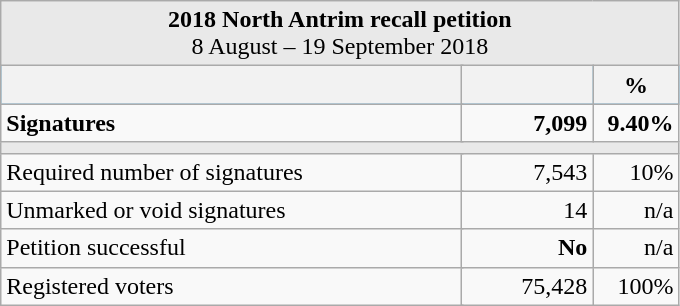<table class="wikitable" style="text-align:right;">
<tr>
<td colspan="4"  style="background:#e9e9e9; text-align:center;"><strong>2018 North Antrim recall petition</strong> <br>8 August – 19 September 2018</td>
</tr>
<tr style="background:#09a8ff; text-align:center;">
<th align="left" colspan="2" width="300"></th>
<th style="width:80px;"></th>
<th style="width:50px;">%</th>
</tr>
<tr>
<td style="text-align:left;" colspan="2"><strong> Signatures </strong></td>
<td><strong>7,099</strong></td>
<td><strong>9.40%</strong></td>
</tr>
<tr>
<td colspan="4" style="background:#e9e9e9;"></td>
</tr>
<tr>
<td style="text-align:left;" colspan="2">Required number of signatures</td>
<td>7,543</td>
<td>10%</td>
</tr>
<tr>
<td style="text-align:left;" colspan="2">Unmarked or void signatures</td>
<td>14</td>
<td>n/a</td>
</tr>
<tr>
<td style="text-align:left;" colspan="2">Petition successful</td>
<td><strong>No</strong></td>
<td>n/a</td>
</tr>
<tr>
<td style="text-align:left;" colspan="2">Registered voters</td>
<td>75,428</td>
<td>100%</td>
</tr>
</table>
